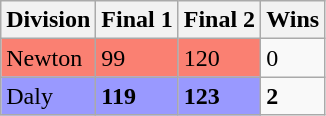<table class="wikitable">
<tr>
<th>Division</th>
<th>Final 1</th>
<th>Final 2</th>
<th>Wins</th>
</tr>
<tr>
<td style="background:salmon">Newton</td>
<td style="background:salmon">99</td>
<td style="background:salmon">120</td>
<td>0</td>
</tr>
<tr>
<td style="background:#9999ff">Daly</td>
<td style="background:#9999ff"><strong>119</strong></td>
<td style="background:#9999ff"><strong>123</strong></td>
<td><strong>2</strong></td>
</tr>
</table>
